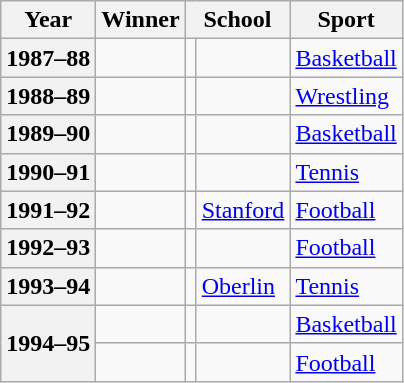<table class="wikitable sortable">
<tr>
<th scope="col">Year</th>
<th scope="col">Winner</th>
<th scope="colgroup" colspan=2>School</th>
<th scope="col">Sport</th>
</tr>
<tr>
<th scope="row">1987–88</th>
<td></td>
<td style=></td>
<td></td>
<td><a href='#'>Basketball</a></td>
</tr>
<tr>
<th scope="row">1988–89</th>
<td></td>
<td style=></td>
<td></td>
<td><a href='#'>Wrestling</a></td>
</tr>
<tr>
<th scope="row">1989–90</th>
<td></td>
<td style=></td>
<td></td>
<td><a href='#'>Basketball</a></td>
</tr>
<tr>
<th scope="row">1990–91</th>
<td></td>
<td style=></td>
<td></td>
<td><a href='#'>Tennis</a></td>
</tr>
<tr>
<th scope="row">1991–92</th>
<td></td>
<td style=></td>
<td><a href='#'>Stanford</a></td>
<td><a href='#'>Football</a></td>
</tr>
<tr>
<th scope="row">1992–93</th>
<td></td>
<td style=></td>
<td></td>
<td><a href='#'>Football</a></td>
</tr>
<tr>
<th scope="row">1993–94</th>
<td></td>
<td style=></td>
<td><a href='#'>Oberlin</a></td>
<td><a href='#'>Tennis</a></td>
</tr>
<tr>
<th scope="row" rowspan="2">1994–95</th>
<td></td>
<td style=></td>
<td></td>
<td><a href='#'>Basketball</a></td>
</tr>
<tr>
<td></td>
<td style=></td>
<td></td>
<td><a href='#'>Football</a></td>
</tr>
</table>
